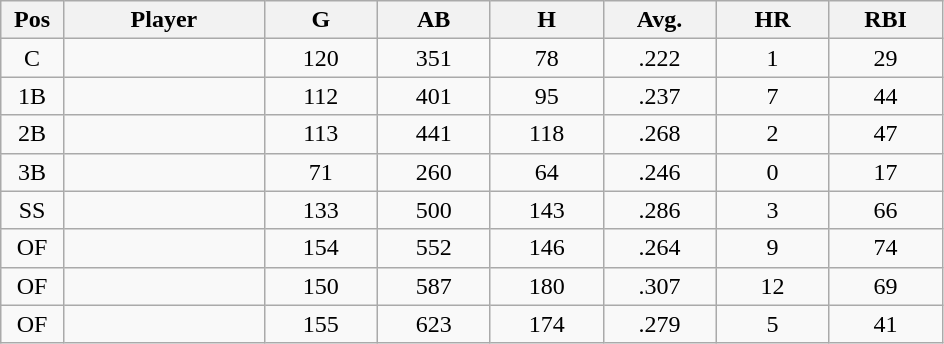<table class="wikitable sortable">
<tr>
<th bgcolor="#DDDDFF" width="5%">Pos</th>
<th bgcolor="#DDDDFF" width="16%">Player</th>
<th bgcolor="#DDDDFF" width="9%">G</th>
<th bgcolor="#DDDDFF" width="9%">AB</th>
<th bgcolor="#DDDDFF" width="9%">H</th>
<th bgcolor="#DDDDFF" width="9%">Avg.</th>
<th bgcolor="#DDDDFF" width="9%">HR</th>
<th bgcolor="#DDDDFF" width="9%">RBI</th>
</tr>
<tr align="center">
<td>C</td>
<td></td>
<td>120</td>
<td>351</td>
<td>78</td>
<td>.222</td>
<td>1</td>
<td>29</td>
</tr>
<tr align="center">
<td>1B</td>
<td></td>
<td>112</td>
<td>401</td>
<td>95</td>
<td>.237</td>
<td>7</td>
<td>44</td>
</tr>
<tr align="center">
<td>2B</td>
<td></td>
<td>113</td>
<td>441</td>
<td>118</td>
<td>.268</td>
<td>2</td>
<td>47</td>
</tr>
<tr align="center">
<td>3B</td>
<td></td>
<td>71</td>
<td>260</td>
<td>64</td>
<td>.246</td>
<td>0</td>
<td>17</td>
</tr>
<tr align="center">
<td>SS</td>
<td></td>
<td>133</td>
<td>500</td>
<td>143</td>
<td>.286</td>
<td>3</td>
<td>66</td>
</tr>
<tr align="center">
<td>OF</td>
<td></td>
<td>154</td>
<td>552</td>
<td>146</td>
<td>.264</td>
<td>9</td>
<td>74</td>
</tr>
<tr align="center">
<td>OF</td>
<td></td>
<td>150</td>
<td>587</td>
<td>180</td>
<td>.307</td>
<td>12</td>
<td>69</td>
</tr>
<tr align="center">
<td>OF</td>
<td></td>
<td>155</td>
<td>623</td>
<td>174</td>
<td>.279</td>
<td>5</td>
<td>41</td>
</tr>
</table>
